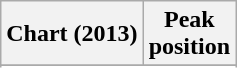<table class="wikitable sortable plainrowheaders">
<tr>
<th scope="col">Chart (2013)</th>
<th scope="col">Peak<br>position</th>
</tr>
<tr>
</tr>
<tr>
</tr>
</table>
